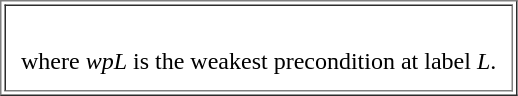<table border="1" cellpadding="10">
<tr>
<td><br>where <em>wpL</em> is the weakest precondition at label <em>L</em>.</td>
</tr>
</table>
